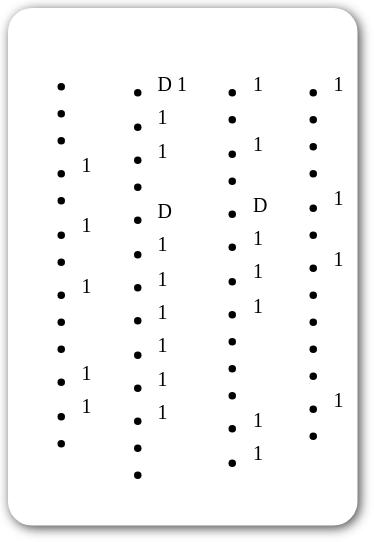<table style=" border-radius:1em; box-shadow: 0.1em 0.1em 0.5em rgba(0,0,0,0.75); background-color: white; border: 1px solid white; padding: 5px;">
<tr style="vertical-align:top;">
<td><br><ul><li></li><li></li><li></li><li><sup>1</sup></li><li></li><li><sup>1</sup></li><li></li><li><sup>1</sup></li><li></li><li></li><li><sup>1</sup></li><li><sup>1</sup></li><li></li></ul></td>
<td valign="top"><br><ul><li><sup>D 1</sup></li><li><sup>1</sup></li><li><sup>1</sup></li><li></li><li><sup>D</sup></li><li><sup>1</sup></li><li><sup>1</sup></li><li><sup>1</sup></li><li><sup>1</sup></li><li><sup>1</sup></li><li><sup>1</sup></li><li></li><li></li></ul></td>
<td valign="top"><br><ul><li><sup>1</sup></li><li></li><li><sup>1</sup></li><li></li><li><sup>D</sup></li><li><sup>1</sup></li><li><sup>1</sup></li><li><sup>1</sup></li><li></li><li></li><li></li><li><sup>1</sup></li><li><sup>1</sup></li></ul></td>
<td valign="top"><br><ul><li><sup>1</sup></li><li></li><li></li><li></li><li><sup>1</sup></li><li></li><li><sup>1</sup></li><li></li><li></li><li></li><li></li><li><sup>1</sup></li><li></li></ul></td>
</tr>
</table>
